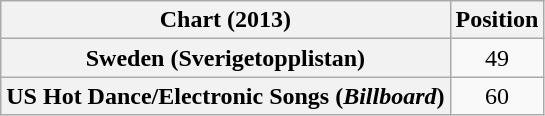<table class="wikitable plainrowheaders" style="text-align:center">
<tr>
<th scope="col">Chart (2013)</th>
<th scope="col">Position</th>
</tr>
<tr>
<th scope="row">Sweden (Sverigetopplistan)</th>
<td>49</td>
</tr>
<tr>
<th scope="row">US Hot Dance/Electronic Songs (<em>Billboard</em>)</th>
<td>60</td>
</tr>
</table>
